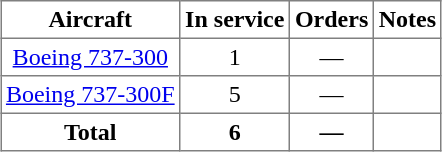<table class="toccolours" border="1" cellpadding="3" style="margin:1em auto; white-space:nowrap; border-collapse:collapse">
<tr>
<th>Aircraft</th>
<th>In service</th>
<th>Orders</th>
<th>Notes</th>
</tr>
<tr>
<td align="center"><a href='#'>Boeing 737-300</a></td>
<td align="center">1</td>
<td align="center">—</td>
<td></td>
</tr>
<tr>
<td align="center"><a href='#'>Boeing 737-300F</a></td>
<td align="center">5</td>
<td align="center">—</td>
<td></td>
</tr>
<tr>
<th>Total</th>
<th>6</th>
<th>—</th>
<th></th>
</tr>
</table>
